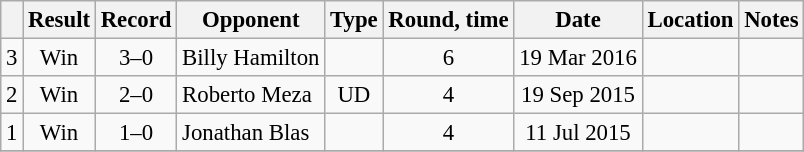<table class="wikitable" style="text-align:center; font-size:95%">
<tr>
<th></th>
<th>Result</th>
<th>Record</th>
<th>Opponent</th>
<th>Type</th>
<th>Round, time</th>
<th>Date</th>
<th>Location</th>
<th>Notes</th>
</tr>
<tr>
<td>3</td>
<td>Win</td>
<td>3–0</td>
<td style="text-align:left;"> Billy Hamilton</td>
<td></td>
<td>6</td>
<td>19 Mar 2016</td>
<td style="text-align:left;"> </td>
<td></td>
</tr>
<tr>
<td>2</td>
<td>Win</td>
<td>2–0</td>
<td style="text-align:left;"> Roberto Meza</td>
<td>UD</td>
<td>4</td>
<td>19 Sep 2015</td>
<td style="text-align:left;"> </td>
<td></td>
</tr>
<tr>
<td>1</td>
<td>Win</td>
<td>1–0</td>
<td style="text-align:left;"> Jonathan Blas</td>
<td></td>
<td>4</td>
<td>11 Jul 2015</td>
<td style="text-align:left;"> </td>
<td style="text-align:left;"></td>
</tr>
<tr>
</tr>
</table>
